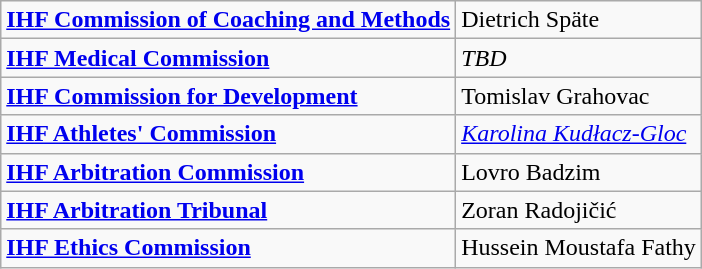<table class="wikitable">
<tr>
<td><strong><a href='#'>IHF Commission of Coaching and Methods</a></strong></td>
<td> Dietrich Späte</td>
</tr>
<tr>
<td><strong><a href='#'>IHF Medical Commission</a></strong></td>
<td><em>TBD</em></td>
</tr>
<tr>
<td><strong><a href='#'>IHF Commission for Development</a></strong></td>
<td> Tomislav Grahovac</td>
</tr>
<tr>
<td><strong><a href='#'>IHF Athletes' Commission</a></strong></td>
<td><em> <a href='#'>Karolina Kudłacz-Gloc</a></em></td>
</tr>
<tr>
<td><strong><a href='#'>IHF Arbitration Commission</a></strong></td>
<td> Lovro Badzim</td>
</tr>
<tr>
<td><strong><a href='#'>IHF Arbitration Tribunal</a></strong></td>
<td> Zoran Radojičić</td>
</tr>
<tr>
<td><strong><a href='#'>IHF Ethics Commission</a></strong></td>
<td> Hussein Moustafa Fathy</td>
</tr>
</table>
